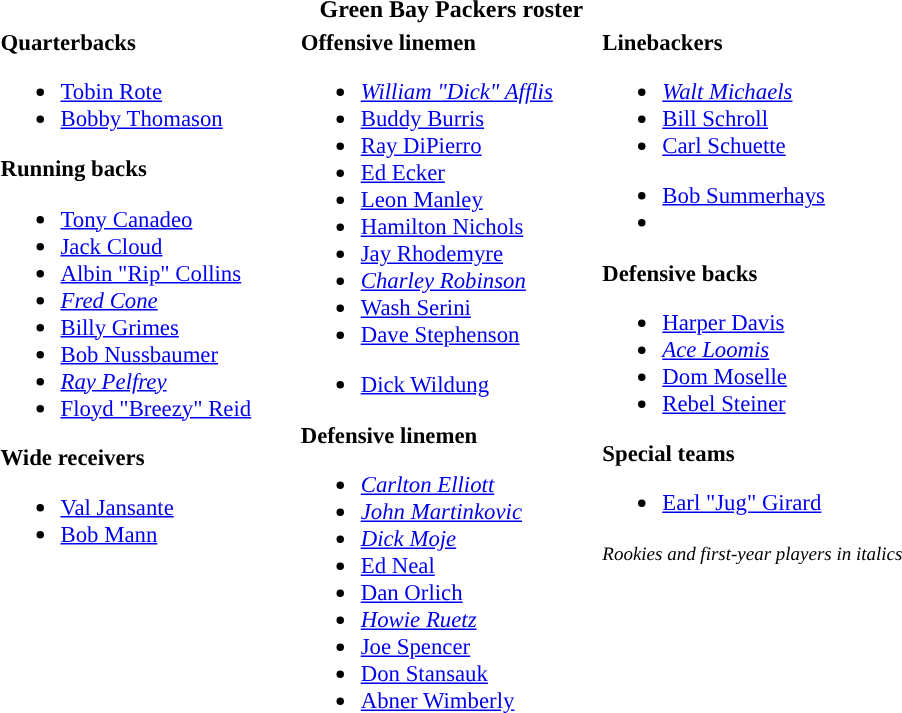<table class="toccolours" style="text-align: left;">
<tr>
<th colspan="9" style="text-align:center; ">Green Bay Packers roster</th>
</tr>
<tr>
<td style="font-size: 95%;" valign="top"><strong>Quarterbacks</strong><br><ul><li> <a href='#'>Tobin Rote</a></li><li> <a href='#'>Bobby Thomason</a></li></ul><strong>Running backs</strong><ul><li> <a href='#'>Tony Canadeo</a></li><li> <a href='#'>Jack Cloud</a></li><li> <a href='#'>Albin "Rip" Collins</a></li><li> <em><a href='#'>Fred Cone</a></em></li><li> <a href='#'>Billy Grimes</a></li><li> <a href='#'>Bob Nussbaumer</a></li><li> <em><a href='#'>Ray Pelfrey</a></em></li><li> <a href='#'>Floyd "Breezy" Reid</a></li></ul><strong>Wide receivers</strong><ul><li> <a href='#'>Val Jansante</a></li><li> <a href='#'>Bob Mann</a></li></ul></td>
<td style="width: 25px;"></td>
<td style="font-size: 95%;" valign="top"><strong>Offensive linemen</strong><br><ul><li> <em><a href='#'>William "Dick" Afflis</a></em></li><li> <a href='#'>Buddy Burris</a></li><li> <a href='#'>Ray DiPierro</a></li><li> <a href='#'>Ed Ecker</a></li><li> <a href='#'>Leon Manley</a></li><li> <a href='#'>Hamilton Nichols</a></li><li> <a href='#'>Jay Rhodemyre</a></li><li> <em><a href='#'>Charley Robinson</a></em></li><li> <a href='#'>Wash Serini</a></li><li> <a href='#'>Dave Stephenson</a></li></ul><ul><li> <a href='#'>Dick Wildung</a></li></ul><strong>Defensive linemen</strong><ul><li> <em><a href='#'>Carlton Elliott</a></em></li><li> <em><a href='#'>John Martinkovic</a></em></li><li> <em><a href='#'>Dick Moje</a></em></li><li> <a href='#'>Ed Neal</a></li><li> <a href='#'>Dan Orlich</a></li><li> <em><a href='#'>Howie Ruetz</a></em></li><li> <a href='#'>Joe Spencer</a></li><li> <a href='#'>Don Stansauk</a></li><li> <a href='#'>Abner Wimberly</a></li></ul></td>
<td style="width: 25px;"></td>
<td style="font-size: 95%;" valign="top"><strong>Linebackers</strong><br><ul><li> <em><a href='#'>Walt Michaels</a></em></li><li> <a href='#'>Bill Schroll</a></li><li> <a href='#'>Carl Schuette</a></li></ul><ul><li> <a href='#'>Bob Summerhays</a></li><li></li></ul><strong>Defensive backs</strong><ul><li> <a href='#'>Harper Davis</a></li><li> <em><a href='#'>Ace Loomis</a></em></li><li> <a href='#'>Dom Moselle</a></li><li> <a href='#'>Rebel Steiner</a></li></ul><strong>Special teams</strong><ul><li> <a href='#'>Earl "Jug" Girard</a></li></ul><small><em>Rookies and first-year players in italics</em></small><br></td>
</tr>
<tr>
</tr>
</table>
